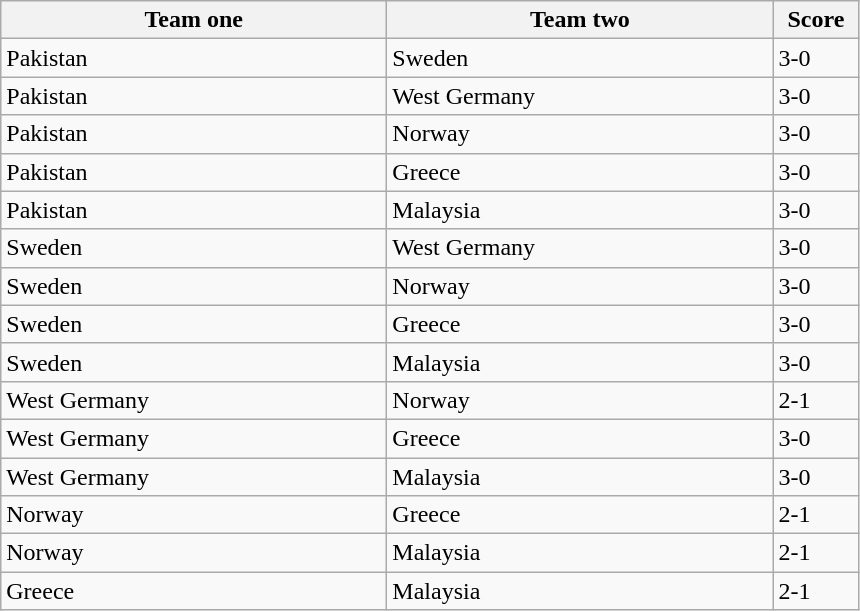<table class="wikitable">
<tr>
<th width=250>Team one</th>
<th width=250>Team two</th>
<th width=50>Score</th>
</tr>
<tr>
<td> Pakistan</td>
<td> Sweden</td>
<td>3-0</td>
</tr>
<tr>
<td> Pakistan</td>
<td> West Germany</td>
<td>3-0</td>
</tr>
<tr>
<td> Pakistan</td>
<td> Norway</td>
<td>3-0</td>
</tr>
<tr>
<td> Pakistan</td>
<td> Greece</td>
<td>3-0</td>
</tr>
<tr>
<td> Pakistan</td>
<td> Malaysia</td>
<td>3-0</td>
</tr>
<tr>
<td> Sweden</td>
<td> West Germany</td>
<td>3-0</td>
</tr>
<tr>
<td> Sweden</td>
<td> Norway</td>
<td>3-0</td>
</tr>
<tr>
<td> Sweden</td>
<td> Greece</td>
<td>3-0</td>
</tr>
<tr>
<td> Sweden</td>
<td> Malaysia</td>
<td>3-0</td>
</tr>
<tr>
<td> West Germany</td>
<td> Norway</td>
<td>2-1</td>
</tr>
<tr>
<td> West Germany</td>
<td> Greece</td>
<td>3-0</td>
</tr>
<tr>
<td> West Germany</td>
<td> Malaysia</td>
<td>3-0</td>
</tr>
<tr>
<td> Norway</td>
<td> Greece</td>
<td>2-1</td>
</tr>
<tr>
<td> Norway</td>
<td> Malaysia</td>
<td>2-1</td>
</tr>
<tr>
<td> Greece</td>
<td> Malaysia</td>
<td>2-1</td>
</tr>
</table>
